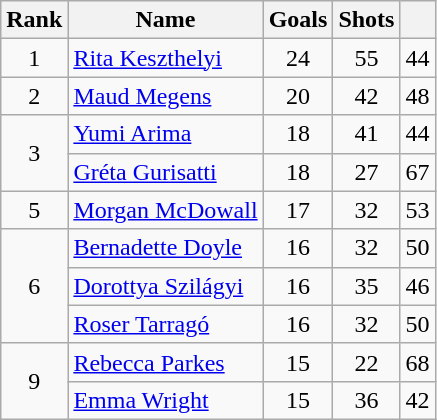<table class="wikitable sortable" style="text-align: center;">
<tr>
<th>Rank</th>
<th>Name</th>
<th>Goals</th>
<th>Shots</th>
<th></th>
</tr>
<tr>
<td>1</td>
<td align="left"> <a href='#'>Rita Keszthelyi</a></td>
<td>24</td>
<td>55</td>
<td>44</td>
</tr>
<tr>
<td>2</td>
<td align="left"> <a href='#'>Maud Megens</a></td>
<td>20</td>
<td>42</td>
<td>48</td>
</tr>
<tr>
<td rowspan=2>3</td>
<td align="left"> <a href='#'>Yumi Arima</a></td>
<td>18</td>
<td>41</td>
<td>44</td>
</tr>
<tr>
<td align="left"> <a href='#'>Gréta Gurisatti</a></td>
<td>18</td>
<td>27</td>
<td>67</td>
</tr>
<tr>
<td>5</td>
<td align="left"> <a href='#'>Morgan McDowall</a></td>
<td>17</td>
<td>32</td>
<td>53</td>
</tr>
<tr>
<td rowspan=3>6</td>
<td align="left"> <a href='#'>Bernadette Doyle</a></td>
<td>16</td>
<td>32</td>
<td>50</td>
</tr>
<tr>
<td align="left"> <a href='#'>Dorottya Szilágyi</a></td>
<td>16</td>
<td>35</td>
<td>46</td>
</tr>
<tr>
<td align="left"> <a href='#'>Roser Tarragó</a></td>
<td>16</td>
<td>32</td>
<td>50</td>
</tr>
<tr>
<td rowspan=2>9</td>
<td align="left"> <a href='#'>Rebecca Parkes</a></td>
<td>15</td>
<td>22</td>
<td>68</td>
</tr>
<tr>
<td align="left"> <a href='#'>Emma Wright</a></td>
<td>15</td>
<td>36</td>
<td>42</td>
</tr>
</table>
